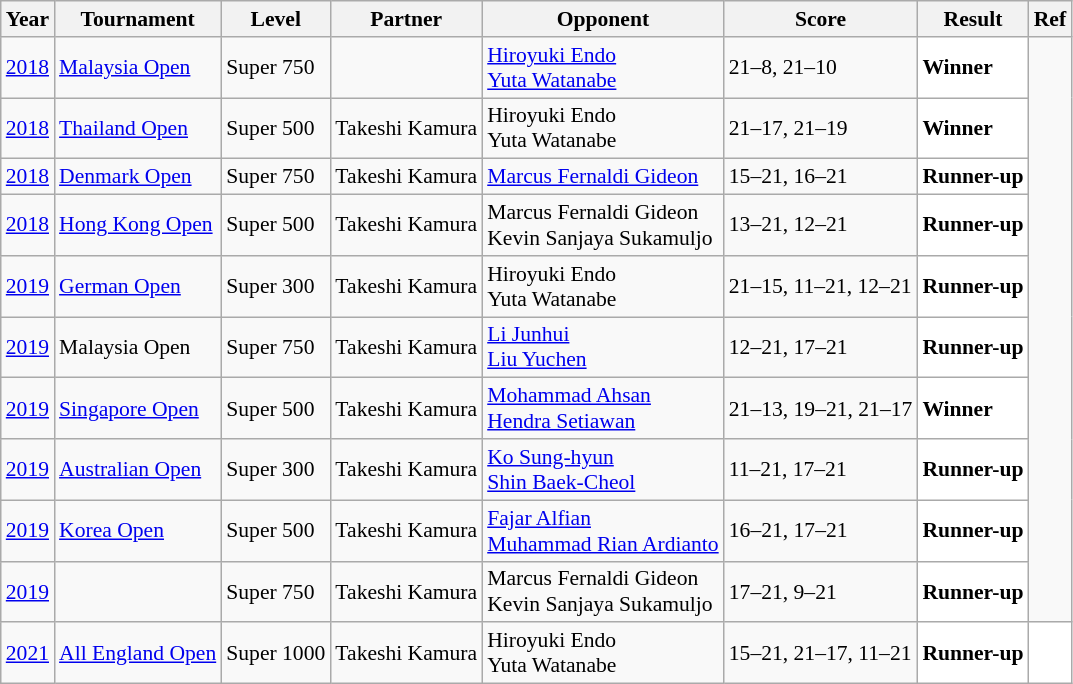<table class="sortable wikitable" style="font-size: 90%;">
<tr>
<th>Year</th>
<th>Tournament</th>
<th>Level</th>
<th>Partner</th>
<th>Opponent</th>
<th>Score</th>
<th>Result</th>
<th>Ref</th>
</tr>
<tr>
<td align="center"><a href='#'>2018</a></td>
<td align="left"><a href='#'>Malaysia Open</a></td>
<td align="left">Super 750</td>
<td align="left"></td>
<td align="left"> <a href='#'>Hiroyuki Endo</a><br> <a href='#'>Yuta Watanabe</a></td>
<td align="left">21–8, 21–10</td>
<td style="text-align:left; background:white"> <strong>Winner</strong></td>
</tr>
<tr>
<td align="center"><a href='#'>2018</a></td>
<td align="left"><a href='#'>Thailand Open</a></td>
<td align="left">Super 500</td>
<td align="left"> Takeshi Kamura</td>
<td align="left"> Hiroyuki Endo<br> Yuta Watanabe</td>
<td align="left">21–17, 21–19</td>
<td style="text-align:left; background:white"> <strong>Winner</strong></td>
</tr>
<tr>
<td align="center"><a href='#'>2018</a></td>
<td align="left"><a href='#'>Denmark Open</a></td>
<td align="left">Super 750</td>
<td align="left"> Takeshi Kamura</td>
<td align="left"> <a href='#'>Marcus Fernaldi Gideon</a><br></td>
<td align="left">15–21, 16–21</td>
<td style="text-align:left; background:white"> <strong>Runner-up</strong></td>
</tr>
<tr>
<td align="center"><a href='#'>2018</a></td>
<td align="left"><a href='#'>Hong Kong Open</a></td>
<td align="left">Super 500</td>
<td align="left"> Takeshi Kamura</td>
<td align="left"> Marcus Fernaldi Gideon<br> Kevin Sanjaya Sukamuljo</td>
<td align="left">13–21, 12–21</td>
<td style="text-align:left; background:white"> <strong>Runner-up</strong></td>
</tr>
<tr>
<td align="center"><a href='#'>2019</a></td>
<td align="left"><a href='#'>German Open</a></td>
<td align="left">Super 300</td>
<td align="left"> Takeshi Kamura</td>
<td align="left"> Hiroyuki Endo<br> Yuta Watanabe</td>
<td align="left">21–15, 11–21, 12–21</td>
<td style="text-align:left; background:white"> <strong>Runner-up</strong></td>
</tr>
<tr>
<td align="center"><a href='#'>2019</a></td>
<td align="left">Malaysia Open</td>
<td align="left">Super 750</td>
<td align="left"> Takeshi Kamura</td>
<td align="left"> <a href='#'>Li Junhui</a><br> <a href='#'>Liu Yuchen</a></td>
<td align="left">12–21, 17–21</td>
<td style="text-align:left; background:white"> <strong>Runner-up</strong></td>
</tr>
<tr>
<td align="center"><a href='#'>2019</a></td>
<td align="left"><a href='#'>Singapore Open</a></td>
<td align="left">Super 500</td>
<td align="left"> Takeshi Kamura</td>
<td align="left"> <a href='#'>Mohammad Ahsan</a><br> <a href='#'>Hendra Setiawan</a></td>
<td align="left">21–13, 19–21, 21–17</td>
<td style="text-align:left; background:white"> <strong>Winner</strong></td>
</tr>
<tr>
<td align="center"><a href='#'>2019</a></td>
<td align="left"><a href='#'>Australian Open</a></td>
<td align="left">Super 300</td>
<td align="left"> Takeshi Kamura</td>
<td align="left"> <a href='#'>Ko Sung-hyun</a><br> <a href='#'>Shin Baek-Cheol</a></td>
<td align="left">11–21, 17–21</td>
<td style="text-align:left; background:white"> <strong>Runner-up</strong></td>
</tr>
<tr>
<td align="center"><a href='#'>2019</a></td>
<td align="left"><a href='#'>Korea Open</a></td>
<td align="left">Super 500</td>
<td align="left"> Takeshi Kamura</td>
<td align="left"> <a href='#'>Fajar Alfian</a><br> <a href='#'>Muhammad Rian Ardianto</a></td>
<td align="left">16–21, 17–21</td>
<td style="text-align:left; background:white"> <strong>Runner-up</strong></td>
</tr>
<tr>
<td align="center"><a href='#'>2019</a></td>
<td align="left"></td>
<td align="left">Super 750</td>
<td align="left"> Takeshi Kamura</td>
<td align="left"> Marcus Fernaldi Gideon<br> Kevin Sanjaya Sukamuljo</td>
<td align="left">17–21, 9–21</td>
<td style="text-align:left; background:white"> <strong>Runner-up</strong></td>
</tr>
<tr>
<td align="center"><a href='#'>2021</a></td>
<td align="left"><a href='#'>All England Open</a></td>
<td align="left">Super 1000</td>
<td align="left"> Takeshi Kamura</td>
<td align="left"> Hiroyuki Endo<br> Yuta Watanabe</td>
<td align="left">15–21, 21–17, 11–21</td>
<td style="text-align:left; background:white"> <strong>Runner-up</strong></td>
<td style="text-align:center; background:white"></td>
</tr>
</table>
